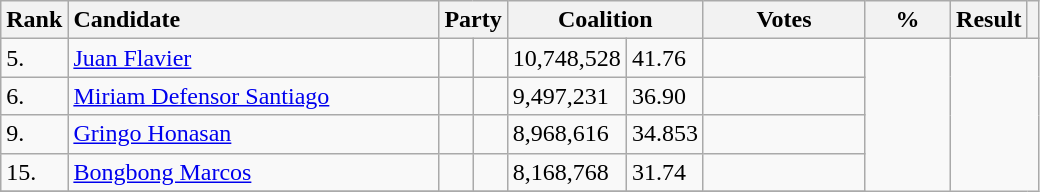<table class="wikitable">
<tr>
<th width="5px">Rank</th>
<th style="text-align:left;width: 15em">Candidate</th>
<th colspan="2">Party</th>
<th colspan="2">Coalition</th>
<th width="100px">Votes</th>
<th width="50px">%</th>
<th>Result</th>
<th></th>
</tr>
<tr>
<td>5.</td>
<td width="200px" style="text-align:left;"><a href='#'>Juan Flavier</a></td>
<td></td>
<td></td>
<td>10,748,528</td>
<td>41.76</td>
<td></td>
<td rowspan="13"></td>
</tr>
<tr>
<td>6.</td>
<td width="200px" style="text-align:left;"><a href='#'>Miriam Defensor Santiago</a></td>
<td></td>
<td></td>
<td>9,497,231</td>
<td>36.90</td>
<td></td>
</tr>
<tr>
<td>9.</td>
<td width="200px" style="text-align:left;"><a href='#'>Gringo Honasan</a></td>
<td></td>
<td></td>
<td>8,968,616</td>
<td>34.853</td>
<td></td>
</tr>
<tr>
<td>15.</td>
<td width="200px" style="text-align:left;"><a href='#'>Bongbong Marcos</a></td>
<td></td>
<td></td>
<td>8,168,768</td>
<td>31.74</td>
<td></td>
</tr>
<tr>
</tr>
</table>
